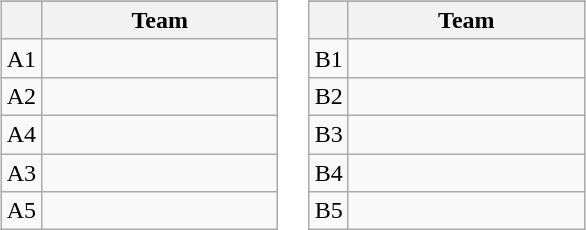<table>
<tr valign=top>
<td width=50%><br><table class="wikitable">
<tr>
</tr>
<tr>
<th></th>
<th width=150>Team</th>
</tr>
<tr>
<td align=center>A1</td>
<td></td>
</tr>
<tr>
<td align=center>A2</td>
<td></td>
</tr>
<tr>
<td align=center>A4</td>
<td></td>
</tr>
<tr>
<td align=center>A3</td>
<td></td>
</tr>
<tr>
<td align=center>A5</td>
<td></td>
</tr>
</table>
</td>
<td width=50%><br><table class="wikitable">
<tr>
</tr>
<tr>
<th></th>
<th width=150>Team</th>
</tr>
<tr>
<td align=center>B1</td>
<td></td>
</tr>
<tr>
<td align=center>B2</td>
<td></td>
</tr>
<tr>
<td align=center>B3</td>
<td></td>
</tr>
<tr>
<td align=center>B4</td>
<td></td>
</tr>
<tr>
<td align=center>B5</td>
<td></td>
</tr>
</table>
</td>
</tr>
</table>
